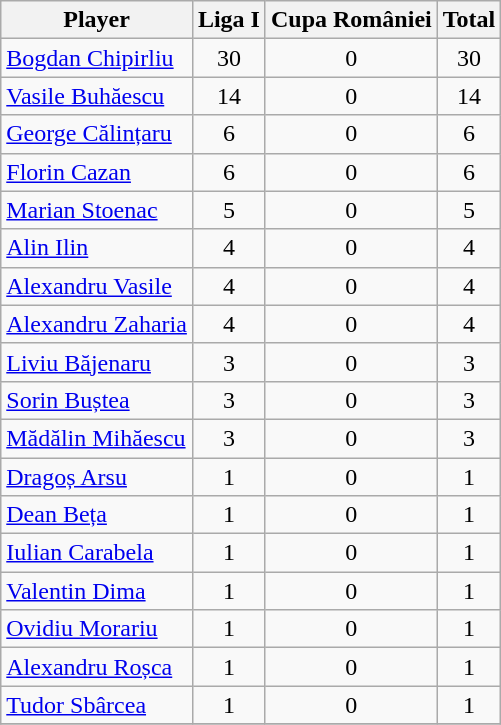<table class="wikitable sortable">
<tr>
<th>Player</th>
<th>Liga I</th>
<th>Cupa României</th>
<th>Total</th>
</tr>
<tr>
<td style="text-align:left;"> <a href='#'>Bogdan Chipirliu</a></td>
<td align=center>30</td>
<td align=center>0</td>
<td align=center>30</td>
</tr>
<tr>
<td style="text-align:left;"> <a href='#'>Vasile Buhăescu</a></td>
<td align=center>14</td>
<td align=center>0</td>
<td align=center>14</td>
</tr>
<tr>
<td style="text-align:left;"> <a href='#'>George Călințaru</a></td>
<td align=center>6</td>
<td align=center>0</td>
<td align=center>6</td>
</tr>
<tr>
<td style="text-align:left;"> <a href='#'>Florin Cazan</a></td>
<td align=center>6</td>
<td align=center>0</td>
<td align=center>6</td>
</tr>
<tr>
<td style="text-align:left;"> <a href='#'>Marian Stoenac</a></td>
<td align=center>5</td>
<td align=center>0</td>
<td align=center>5</td>
</tr>
<tr>
<td style="text-align:left;"> <a href='#'>Alin Ilin</a></td>
<td align=center>4</td>
<td align=center>0</td>
<td align=center>4</td>
</tr>
<tr>
<td style="text-align:left;"> <a href='#'>Alexandru Vasile</a></td>
<td align=center>4</td>
<td align=center>0</td>
<td align=center>4</td>
</tr>
<tr>
<td style="text-align:left;"> <a href='#'>Alexandru Zaharia</a></td>
<td align=center>4</td>
<td align=center>0</td>
<td align=center>4</td>
</tr>
<tr>
<td style="text-align:left;"> <a href='#'>Liviu Băjenaru</a></td>
<td align=center>3</td>
<td align=center>0</td>
<td align=center>3</td>
</tr>
<tr>
<td style="text-align:left;"> <a href='#'>Sorin Buștea</a></td>
<td align=center>3</td>
<td align=center>0</td>
<td align=center>3</td>
</tr>
<tr>
<td style="text-align:left;"> <a href='#'>Mădălin Mihăescu</a></td>
<td align=center>3</td>
<td align=center>0</td>
<td align=center>3</td>
</tr>
<tr>
<td style="text-align:left;"> <a href='#'>Dragoș Arsu</a></td>
<td align=center>1</td>
<td align=center>0</td>
<td align=center>1</td>
</tr>
<tr>
<td style="text-align:left;"> <a href='#'>Dean Beța</a></td>
<td align=center>1</td>
<td align=center>0</td>
<td align=center>1</td>
</tr>
<tr>
<td style="text-align:left;"> <a href='#'>Iulian Carabela</a></td>
<td align=center>1</td>
<td align=center>0</td>
<td align=center>1</td>
</tr>
<tr>
<td style="text-align:left;"> <a href='#'>Valentin Dima</a></td>
<td align=center>1</td>
<td align=center>0</td>
<td align=center>1</td>
</tr>
<tr>
<td style="text-align:left;"> <a href='#'>Ovidiu Morariu</a></td>
<td align=center>1</td>
<td align=center>0</td>
<td align=center>1</td>
</tr>
<tr>
<td style="text-align:left;"> <a href='#'>Alexandru Roșca</a></td>
<td align=center>1</td>
<td align=center>0</td>
<td align=center>1</td>
</tr>
<tr>
<td style="text-align:left;"> <a href='#'>Tudor Sbârcea</a></td>
<td align=center>1</td>
<td align=center>0</td>
<td align=center>1</td>
</tr>
<tr>
</tr>
</table>
